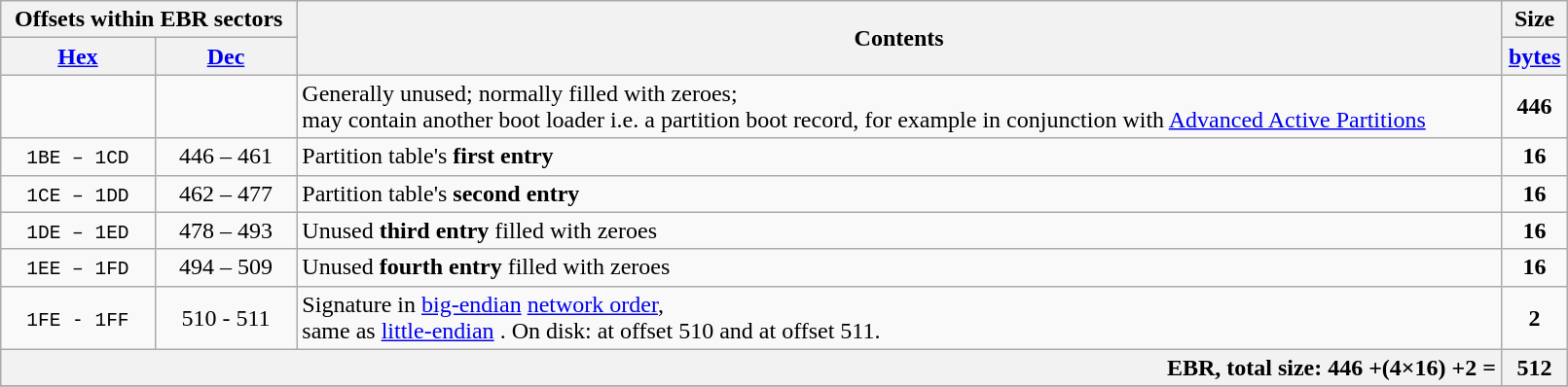<table class="wikitable" width="85%">
<tr>
<th colspan="2">Offsets within EBR sectors</th>
<th rowspan="2">Contents</th>
<th>Size</th>
</tr>
<tr>
<th><a href='#'>Hex</a></th>
<th><a href='#'>Dec</a></th>
<th><a href='#'>bytes</a></th>
</tr>
<tr>
<td style="text-align: center"></td>
<td style="text-align: center"></td>
<td>Generally unused; normally filled with zeroes;<br> may contain another boot loader i.e. a partition boot record, for example in conjunction with <a href='#'>Advanced Active Partitions</a></td>
<td style="text-align: center"><strong>446</strong></td>
</tr>
<tr>
<td style="text-align: center"><code>1BE – 1CD</code></td>
<td style="text-align: center">446 – 461</td>
<td>Partition table's <strong>first entry</strong></td>
<td style="text-align: center"><strong>16</strong></td>
</tr>
<tr>
<td style="text-align: center"><code>1CE – 1DD</code></td>
<td style="text-align: center">462 – 477</td>
<td>Partition table's <strong>second entry</strong></td>
<td style="text-align: center"><strong>16</strong></td>
</tr>
<tr>
<td style="text-align: center"><code>1DE – 1ED</code></td>
<td style="text-align: center">478 – 493</td>
<td>Unused <strong>third entry</strong> filled with zeroes</td>
<td style="text-align: center"><strong>16</strong></td>
</tr>
<tr>
<td style="text-align: center"><code>1EE – 1FD</code></td>
<td style="text-align: center">494 – 509</td>
<td>Unused <strong>fourth entry</strong> filled with zeroes</td>
<td style="text-align: center"><strong>16</strong></td>
</tr>
<tr>
<td style="text-align: center"><code>1FE - 1FF</code></td>
<td style="text-align: center">510 - 511</td>
<td>Signature  in <a href='#'>big-endian</a> <a href='#'>network order</a>,<br>same as <a href='#'>little-endian</a> . On disk:  at offset 510 and  at offset 511.</td>
<td style="text-align: center"><strong>2</strong></td>
</tr>
<tr>
<th colspan="3" style="text-align: right">EBR, total size: 446 +(4×16) +2 =</th>
<th style="text-align: center">512</th>
</tr>
<tr>
</tr>
</table>
